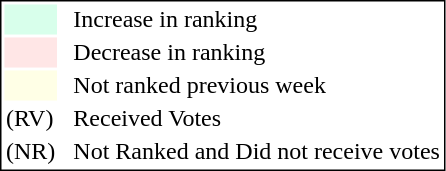<table style="border:1px solid black;">
<tr>
<td style="background:#D8FFEB; width:20px;"></td>
<td> </td>
<td>Increase in ranking</td>
</tr>
<tr>
<td style="background:#FFE6E6; width:20px;"></td>
<td> </td>
<td>Decrease in ranking</td>
</tr>
<tr>
<td style="background:#FFFFE6; width:20px;"></td>
<td> </td>
<td>Not ranked previous week</td>
</tr>
<tr>
<td>(RV)</td>
<td> </td>
<td>Received Votes</td>
</tr>
<tr>
<td>(NR)</td>
<td> </td>
<td>Not Ranked and Did not receive votes</td>
</tr>
</table>
